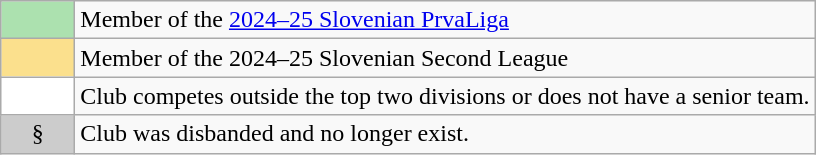<table class="wikitable">
<tr>
<td width="42px" bgcolor="ace1af" align="center"></td>
<td>Member of the <a href='#'>2024–25 Slovenian PrvaLiga</a></td>
</tr>
<tr>
<td width="42px" bgcolor="fbe08d" align="center"></td>
<td>Member of the 2024–25 Slovenian Second League</td>
</tr>
<tr>
<td width="42px" bgcolor="FFFFFF" align="center"></td>
<td>Club competes outside the top two divisions or does not have a senior team.</td>
</tr>
<tr>
<td width="42px" bgcolor="cccccc" align="center">§</td>
<td>Club was disbanded and no longer exist.</td>
</tr>
</table>
